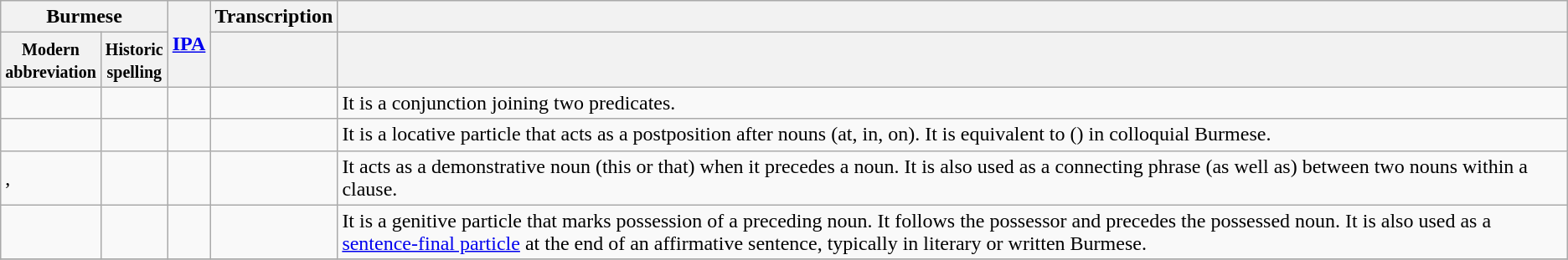<table class="wikitable">
<tr>
<th colspan="2">Burmese</th>
<th rowspan="2"><a href='#'>IPA</a></th>
<th>Transcription</th>
<th></th>
</tr>
<tr>
<th><small>Modern<br>abbreviation</small></th>
<th><small>Historic<br>spelling</small></th>
<th></th>
<th></th>
</tr>
<tr>
<td></td>
<td></td>
<td></td>
<td></td>
<td>It is a conjunction joining two predicates.</td>
</tr>
<tr>
<td></td>
<td></td>
<td></td>
<td></td>
<td>It is a locative particle that acts as a postposition after nouns (at, in, on). It is equivalent to  () in colloquial Burmese.</td>
</tr>
<tr>
<td>‌, </td>
<td></td>
<td></td>
<td></td>
<td>It acts as a demonstrative noun (this or that) when it precedes a noun. It is also used as a connecting phrase (as well as) between two nouns within a clause.</td>
</tr>
<tr>
<td></td>
<td>‌</td>
<td></td>
<td></td>
<td>It is a genitive particle that marks possession of a preceding noun. It follows the possessor and precedes the possessed noun. It is also used as a <a href='#'>sentence-final particle</a> at the end of an affirmative sentence, typically in literary or written Burmese.</td>
</tr>
<tr>
</tr>
</table>
